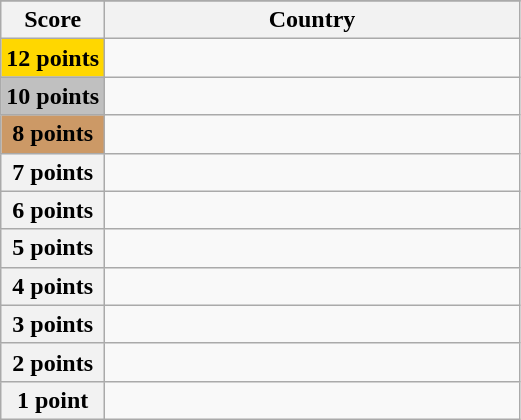<table class="wikitable">
<tr>
</tr>
<tr>
<th scope="col" width="20%">Score</th>
<th scope="col">Country</th>
</tr>
<tr>
<th scope="row" style="background:gold">12 points</th>
<td></td>
</tr>
<tr>
<th scope="row" style="background:silver">10 points</th>
<td></td>
</tr>
<tr>
<th scope="row" style="background:#CC9966">8 points</th>
<td></td>
</tr>
<tr>
<th scope="row">7 points</th>
<td></td>
</tr>
<tr>
<th scope="row">6 points</th>
<td></td>
</tr>
<tr>
<th scope="row">5 points</th>
<td></td>
</tr>
<tr>
<th scope="row">4 points</th>
<td></td>
</tr>
<tr>
<th scope="row">3 points</th>
<td></td>
</tr>
<tr>
<th scope="row">2 points</th>
<td></td>
</tr>
<tr>
<th scope="row">1 point</th>
<td></td>
</tr>
</table>
